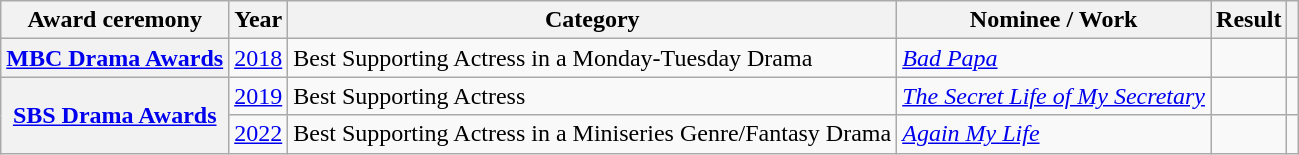<table class="wikitable plainrowheaders">
<tr>
<th scope="col">Award ceremony</th>
<th scope="col">Year</th>
<th scope="col">Category</th>
<th scope="col">Nominee / Work</th>
<th scope="col">Result</th>
<th scope="col"></th>
</tr>
<tr>
<th scope="row"><a href='#'>MBC Drama Awards</a></th>
<td style="text-align:center"><a href='#'>2018</a></td>
<td>Best Supporting Actress in a Monday-Tuesday Drama</td>
<td><em><a href='#'>Bad Papa</a></em></td>
<td></td>
<td style="text-align:center"></td>
</tr>
<tr>
<th scope="row" rowspan="2"><a href='#'>SBS Drama Awards</a></th>
<td style="text-align:center"><a href='#'>2019</a></td>
<td>Best Supporting Actress</td>
<td><em><a href='#'>The Secret Life of My Secretary</a></em></td>
<td></td>
<td style="text-align:center"></td>
</tr>
<tr>
<td style="text-align:center"><a href='#'>2022</a></td>
<td>Best Supporting Actress in a Miniseries Genre/Fantasy Drama</td>
<td><em><a href='#'>Again My Life</a></em></td>
<td></td>
<td style="text-align:center"></td>
</tr>
</table>
